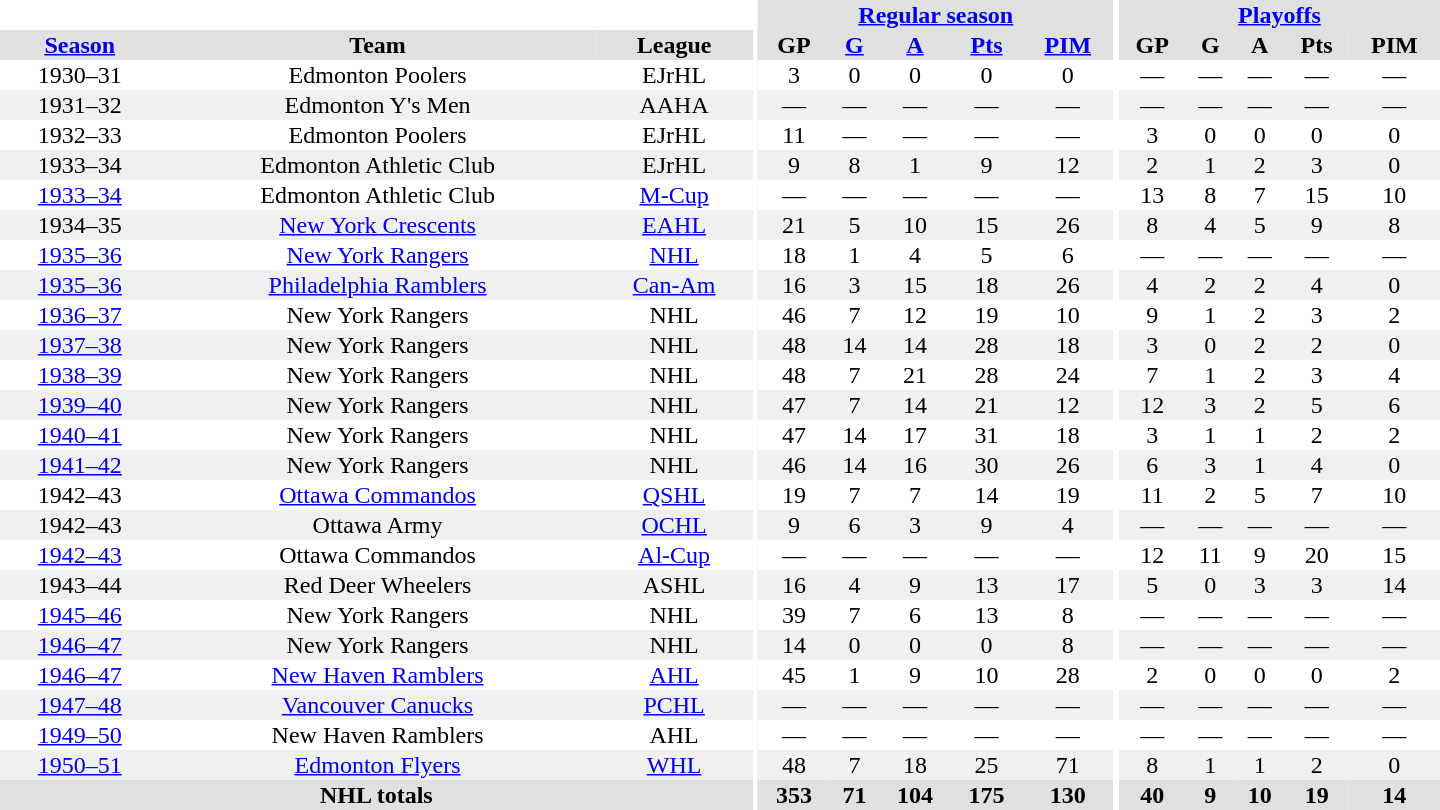<table border="0" cellpadding="1" cellspacing="0" style="text-align:center; width:60em">
<tr bgcolor="#e0e0e0">
<th colspan="3" bgcolor="#ffffff"></th>
<th rowspan="100" bgcolor="#ffffff"></th>
<th colspan="5"><a href='#'>Regular season</a></th>
<th rowspan="100" bgcolor="#ffffff"></th>
<th colspan="5"><a href='#'>Playoffs</a></th>
</tr>
<tr bgcolor="#e0e0e0">
<th><a href='#'>Season</a></th>
<th>Team</th>
<th>League</th>
<th>GP</th>
<th><a href='#'>G</a></th>
<th><a href='#'>A</a></th>
<th><a href='#'>Pts</a></th>
<th><a href='#'>PIM</a></th>
<th>GP</th>
<th>G</th>
<th>A</th>
<th>Pts</th>
<th>PIM</th>
</tr>
<tr>
<td>1930–31</td>
<td>Edmonton Poolers</td>
<td>EJrHL</td>
<td>3</td>
<td>0</td>
<td>0</td>
<td>0</td>
<td>0</td>
<td>—</td>
<td>—</td>
<td>—</td>
<td>—</td>
<td>—</td>
</tr>
<tr bgcolor="#f0f0f0">
<td>1931–32</td>
<td>Edmonton Y's Men</td>
<td>AAHA</td>
<td>—</td>
<td>—</td>
<td>—</td>
<td>—</td>
<td>—</td>
<td>—</td>
<td>—</td>
<td>—</td>
<td>—</td>
<td>—</td>
</tr>
<tr>
<td>1932–33</td>
<td>Edmonton Poolers</td>
<td>EJrHL</td>
<td>11</td>
<td>—</td>
<td>—</td>
<td>—</td>
<td>—</td>
<td>3</td>
<td>0</td>
<td>0</td>
<td>0</td>
<td>0</td>
</tr>
<tr bgcolor="#f0f0f0">
<td>1933–34</td>
<td>Edmonton Athletic Club</td>
<td>EJrHL</td>
<td>9</td>
<td>8</td>
<td>1</td>
<td>9</td>
<td>12</td>
<td>2</td>
<td>1</td>
<td>2</td>
<td>3</td>
<td>0</td>
</tr>
<tr>
<td><a href='#'>1933–34</a></td>
<td>Edmonton Athletic Club</td>
<td><a href='#'>M-Cup</a></td>
<td>—</td>
<td>—</td>
<td>—</td>
<td>—</td>
<td>—</td>
<td>13</td>
<td>8</td>
<td>7</td>
<td>15</td>
<td>10</td>
</tr>
<tr bgcolor="#f0f0f0">
<td>1934–35</td>
<td><a href='#'>New York Crescents</a></td>
<td><a href='#'>EAHL</a></td>
<td>21</td>
<td>5</td>
<td>10</td>
<td>15</td>
<td>26</td>
<td>8</td>
<td>4</td>
<td>5</td>
<td>9</td>
<td>8</td>
</tr>
<tr>
<td><a href='#'>1935–36</a></td>
<td><a href='#'>New York Rangers</a></td>
<td><a href='#'>NHL</a></td>
<td>18</td>
<td>1</td>
<td>4</td>
<td>5</td>
<td>6</td>
<td>—</td>
<td>—</td>
<td>—</td>
<td>—</td>
<td>—</td>
</tr>
<tr bgcolor="#f0f0f0">
<td><a href='#'>1935–36</a></td>
<td><a href='#'>Philadelphia Ramblers</a></td>
<td><a href='#'>Can-Am</a></td>
<td>16</td>
<td>3</td>
<td>15</td>
<td>18</td>
<td>26</td>
<td>4</td>
<td>2</td>
<td>2</td>
<td>4</td>
<td>0</td>
</tr>
<tr>
<td><a href='#'>1936–37</a></td>
<td>New York Rangers</td>
<td>NHL</td>
<td>46</td>
<td>7</td>
<td>12</td>
<td>19</td>
<td>10</td>
<td>9</td>
<td>1</td>
<td>2</td>
<td>3</td>
<td>2</td>
</tr>
<tr bgcolor="#f0f0f0">
<td><a href='#'>1937–38</a></td>
<td>New York Rangers</td>
<td>NHL</td>
<td>48</td>
<td>14</td>
<td>14</td>
<td>28</td>
<td>18</td>
<td>3</td>
<td>0</td>
<td>2</td>
<td>2</td>
<td>0</td>
</tr>
<tr>
<td><a href='#'>1938–39</a></td>
<td>New York Rangers</td>
<td>NHL</td>
<td>48</td>
<td>7</td>
<td>21</td>
<td>28</td>
<td>24</td>
<td>7</td>
<td>1</td>
<td>2</td>
<td>3</td>
<td>4</td>
</tr>
<tr bgcolor="#f0f0f0">
<td><a href='#'>1939–40</a></td>
<td>New York Rangers</td>
<td>NHL</td>
<td>47</td>
<td>7</td>
<td>14</td>
<td>21</td>
<td>12</td>
<td>12</td>
<td>3</td>
<td>2</td>
<td>5</td>
<td>6</td>
</tr>
<tr>
<td><a href='#'>1940–41</a></td>
<td>New York Rangers</td>
<td>NHL</td>
<td>47</td>
<td>14</td>
<td>17</td>
<td>31</td>
<td>18</td>
<td>3</td>
<td>1</td>
<td>1</td>
<td>2</td>
<td>2</td>
</tr>
<tr bgcolor="#f0f0f0">
<td><a href='#'>1941–42</a></td>
<td>New York Rangers</td>
<td>NHL</td>
<td>46</td>
<td>14</td>
<td>16</td>
<td>30</td>
<td>26</td>
<td>6</td>
<td>3</td>
<td>1</td>
<td>4</td>
<td>0</td>
</tr>
<tr>
<td>1942–43</td>
<td><a href='#'>Ottawa Commandos</a></td>
<td><a href='#'>QSHL</a></td>
<td>19</td>
<td>7</td>
<td>7</td>
<td>14</td>
<td>19</td>
<td>11</td>
<td>2</td>
<td>5</td>
<td>7</td>
<td>10</td>
</tr>
<tr bgcolor="#f0f0f0">
<td>1942–43</td>
<td>Ottawa Army</td>
<td><a href='#'>OCHL</a></td>
<td>9</td>
<td>6</td>
<td>3</td>
<td>9</td>
<td>4</td>
<td>—</td>
<td>—</td>
<td>—</td>
<td>—</td>
<td>—</td>
</tr>
<tr>
<td><a href='#'>1942–43</a></td>
<td>Ottawa Commandos</td>
<td><a href='#'>Al-Cup</a></td>
<td>—</td>
<td>—</td>
<td>—</td>
<td>—</td>
<td>—</td>
<td>12</td>
<td>11</td>
<td>9</td>
<td>20</td>
<td>15</td>
</tr>
<tr bgcolor="#f0f0f0">
<td>1943–44</td>
<td>Red Deer Wheelers</td>
<td>ASHL</td>
<td>16</td>
<td>4</td>
<td>9</td>
<td>13</td>
<td>17</td>
<td>5</td>
<td>0</td>
<td>3</td>
<td>3</td>
<td>14</td>
</tr>
<tr>
<td><a href='#'>1945–46</a></td>
<td>New York Rangers</td>
<td>NHL</td>
<td>39</td>
<td>7</td>
<td>6</td>
<td>13</td>
<td>8</td>
<td>—</td>
<td>—</td>
<td>—</td>
<td>—</td>
<td>—</td>
</tr>
<tr bgcolor="#f0f0f0">
<td><a href='#'>1946–47</a></td>
<td>New York Rangers</td>
<td>NHL</td>
<td>14</td>
<td>0</td>
<td>0</td>
<td>0</td>
<td>8</td>
<td>—</td>
<td>—</td>
<td>—</td>
<td>—</td>
<td>—</td>
</tr>
<tr>
<td><a href='#'>1946–47</a></td>
<td><a href='#'>New Haven Ramblers</a></td>
<td><a href='#'>AHL</a></td>
<td>45</td>
<td>1</td>
<td>9</td>
<td>10</td>
<td>28</td>
<td>2</td>
<td>0</td>
<td>0</td>
<td>0</td>
<td>2</td>
</tr>
<tr bgcolor="#f0f0f0">
<td><a href='#'>1947–48</a></td>
<td><a href='#'>Vancouver Canucks</a></td>
<td><a href='#'>PCHL</a></td>
<td>—</td>
<td>—</td>
<td>—</td>
<td>—</td>
<td>—</td>
<td>—</td>
<td>—</td>
<td>—</td>
<td>—</td>
<td>—</td>
</tr>
<tr>
<td><a href='#'>1949–50</a></td>
<td>New Haven Ramblers</td>
<td>AHL</td>
<td>—</td>
<td>—</td>
<td>—</td>
<td>—</td>
<td>—</td>
<td>—</td>
<td>—</td>
<td>—</td>
<td>—</td>
<td>—</td>
</tr>
<tr bgcolor="#f0f0f0">
<td><a href='#'>1950–51</a></td>
<td><a href='#'>Edmonton Flyers</a></td>
<td><a href='#'>WHL</a></td>
<td>48</td>
<td>7</td>
<td>18</td>
<td>25</td>
<td>71</td>
<td>8</td>
<td>1</td>
<td>1</td>
<td>2</td>
<td>0</td>
</tr>
<tr bgcolor="#e0e0e0">
<th colspan="3">NHL totals</th>
<th>353</th>
<th>71</th>
<th>104</th>
<th>175</th>
<th>130</th>
<th>40</th>
<th>9</th>
<th>10</th>
<th>19</th>
<th>14</th>
</tr>
</table>
